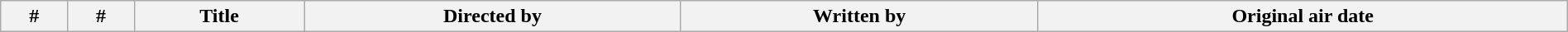<table class="wikitable plainrowheaders" style="width:100%; margin:auto;">
<tr>
<th>#</th>
<th>#</th>
<th>Title</th>
<th>Directed by</th>
<th>Written by</th>
<th>Original air date<br>


















































</th>
</tr>
</table>
